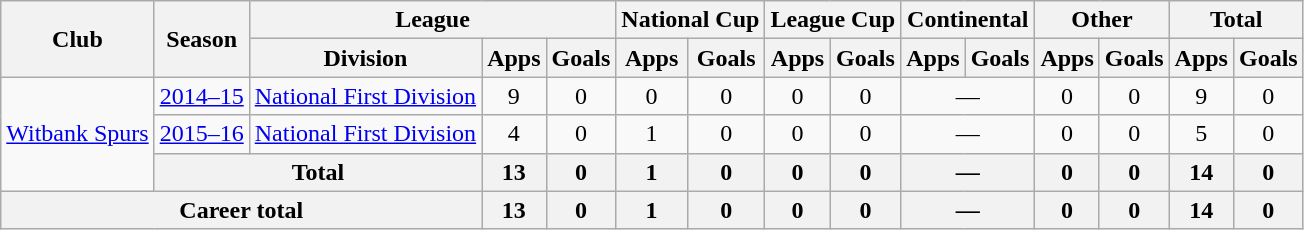<table class="wikitable" style="text-align:center">
<tr>
<th rowspan="2">Club</th>
<th rowspan="2">Season</th>
<th colspan="3">League</th>
<th colspan="2">National Cup</th>
<th colspan="2">League Cup</th>
<th colspan="2">Continental</th>
<th colspan="2">Other</th>
<th colspan="2">Total</th>
</tr>
<tr>
<th>Division</th>
<th>Apps</th>
<th>Goals</th>
<th>Apps</th>
<th>Goals</th>
<th>Apps</th>
<th>Goals</th>
<th>Apps</th>
<th>Goals</th>
<th>Apps</th>
<th>Goals</th>
<th>Apps</th>
<th>Goals</th>
</tr>
<tr>
<td rowspan="3"><a href='#'>Witbank Spurs</a></td>
<td><a href='#'>2014–15</a></td>
<td><a href='#'>National First Division</a></td>
<td>9</td>
<td>0</td>
<td>0</td>
<td>0</td>
<td>0</td>
<td>0</td>
<td colspan="2">—</td>
<td>0</td>
<td>0</td>
<td>9</td>
<td>0</td>
</tr>
<tr>
<td><a href='#'>2015–16</a></td>
<td><a href='#'>National First Division</a></td>
<td>4</td>
<td>0</td>
<td>1</td>
<td>0</td>
<td>0</td>
<td>0</td>
<td colspan="2">—</td>
<td>0</td>
<td>0</td>
<td>5</td>
<td>0</td>
</tr>
<tr>
<th colspan="2">Total</th>
<th>13</th>
<th>0</th>
<th>1</th>
<th>0</th>
<th>0</th>
<th>0</th>
<th colspan="2">—</th>
<th>0</th>
<th>0</th>
<th>14</th>
<th>0</th>
</tr>
<tr>
<th colspan="3">Career total</th>
<th>13</th>
<th>0</th>
<th>1</th>
<th>0</th>
<th>0</th>
<th>0</th>
<th colspan="2">—</th>
<th>0</th>
<th>0</th>
<th>14</th>
<th>0</th>
</tr>
</table>
